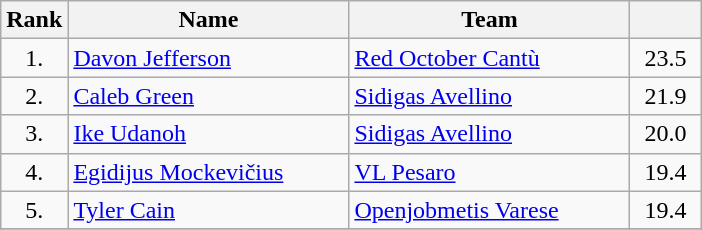<table class="wikitable" style="text-align: center;">
<tr>
<th>Rank</th>
<th width=180>Name</th>
<th width=180>Team</th>
<th width=40></th>
</tr>
<tr>
<td>1.</td>
<td align="left"> <a href='#'>Davon Jefferson</a></td>
<td style="text-align:left;"><a href='#'>Red October Cantù</a></td>
<td>23.5</td>
</tr>
<tr>
<td>2.</td>
<td align="left"> <a href='#'>Caleb Green</a></td>
<td style="text-align:left;"><a href='#'>Sidigas Avellino</a></td>
<td>21.9</td>
</tr>
<tr>
<td>3.</td>
<td align="left"> <a href='#'>Ike Udanoh</a></td>
<td style="text-align:left;"><a href='#'>Sidigas Avellino</a></td>
<td>20.0</td>
</tr>
<tr>
<td>4.</td>
<td align="left"> <a href='#'>Egidijus Mockevičius</a></td>
<td style="text-align:left;"><a href='#'>VL Pesaro</a></td>
<td>19.4</td>
</tr>
<tr>
<td>5.</td>
<td align="left"> <a href='#'>Tyler Cain</a></td>
<td style="text-align:left;"><a href='#'>Openjobmetis Varese</a></td>
<td>19.4</td>
</tr>
<tr>
</tr>
</table>
